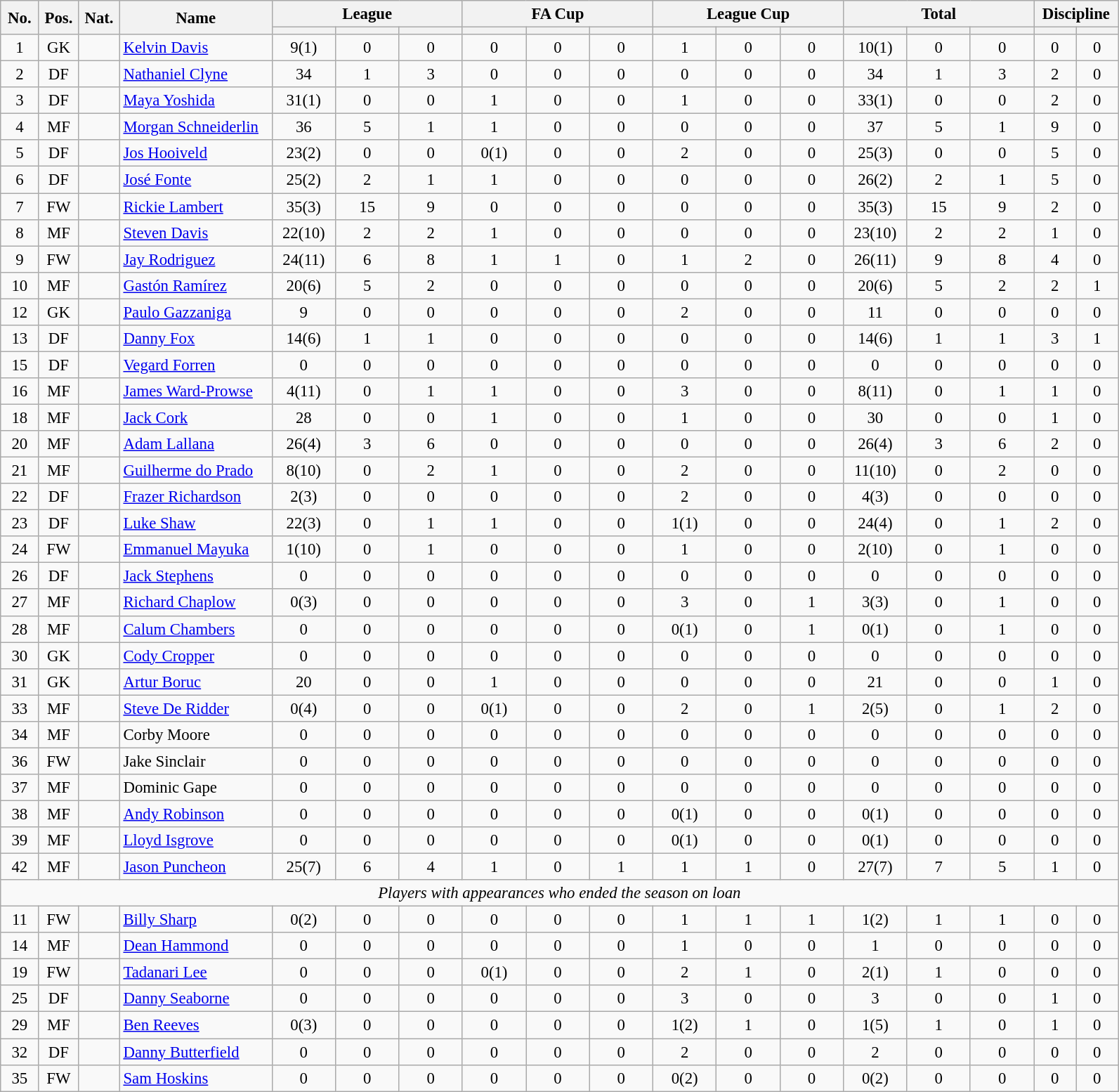<table class="wikitable sortable" style="width:84%; font-size:95%;">
<tr>
<th rowspan="2" width="3%">No.</th>
<th rowspan="2" width="3%">Pos.</th>
<th rowspan="2" width="3%">Nat.</th>
<th rowspan="2" width="12%">Name</th>
<th colspan="3">League</th>
<th colspan="3">FA Cup</th>
<th colspan="3">League Cup</th>
<th colspan="3">Total</th>
<th colspan="2">Discipline</th>
</tr>
<tr>
<th width="5%"></th>
<th width="5%"></th>
<th width="5%"></th>
<th width="5%"></th>
<th width="5%"></th>
<th width="5%"></th>
<th width="5%"></th>
<th width="5%"></th>
<th width="5%"></th>
<th width="5%"></th>
<th width="5%"></th>
<th width="5%"></th>
<th width="3%"></th>
<th width="3%"></th>
</tr>
<tr>
<td align="center">1</td>
<td align="center">GK</td>
<td align="center"></td>
<td><a href='#'>Kelvin Davis</a></td>
<td align="center">9(1)</td>
<td align="center">0</td>
<td align="center">0</td>
<td align="center">0</td>
<td align="center">0</td>
<td align="center">0</td>
<td align="center">1</td>
<td align="center">0</td>
<td align="center">0</td>
<td align="center">10(1)</td>
<td align="center">0</td>
<td align="center">0</td>
<td align="center">0</td>
<td align="center">0</td>
</tr>
<tr>
<td align="center">2</td>
<td align="center">DF</td>
<td align="center"></td>
<td><a href='#'>Nathaniel Clyne</a></td>
<td align="center">34</td>
<td align="center">1</td>
<td align="center">3</td>
<td align="center">0</td>
<td align="center">0</td>
<td align="center">0</td>
<td align="center">0</td>
<td align="center">0</td>
<td align="center">0</td>
<td align="center">34</td>
<td align="center">1</td>
<td align="center">3</td>
<td align="center">2</td>
<td align="center">0</td>
</tr>
<tr>
<td align="center">3</td>
<td align="center">DF</td>
<td align="center"></td>
<td><a href='#'>Maya Yoshida</a></td>
<td align="center">31(1)</td>
<td align="center">0</td>
<td align="center">0</td>
<td align="center">1</td>
<td align="center">0</td>
<td align="center">0</td>
<td align="center">1</td>
<td align="center">0</td>
<td align="center">0</td>
<td align="center">33(1)</td>
<td align="center">0</td>
<td align="center">0</td>
<td align="center">2</td>
<td align="center">0</td>
</tr>
<tr>
<td align="center">4</td>
<td align="center">MF</td>
<td align="center"></td>
<td><a href='#'>Morgan Schneiderlin</a></td>
<td align="center">36</td>
<td align="center">5</td>
<td align="center">1</td>
<td align="center">1</td>
<td align="center">0</td>
<td align="center">0</td>
<td align="center">0</td>
<td align="center">0</td>
<td align="center">0</td>
<td align="center">37</td>
<td align="center">5</td>
<td align="center">1</td>
<td align="center">9</td>
<td align="center">0</td>
</tr>
<tr>
<td align="center">5</td>
<td align="center">DF</td>
<td align="center"></td>
<td><a href='#'>Jos Hooiveld</a></td>
<td align="center">23(2)</td>
<td align="center">0</td>
<td align="center">0</td>
<td align="center">0(1)</td>
<td align="center">0</td>
<td align="center">0</td>
<td align="center">2</td>
<td align="center">0</td>
<td align="center">0</td>
<td align="center">25(3)</td>
<td align="center">0</td>
<td align="center">0</td>
<td align="center">5</td>
<td align="center">0</td>
</tr>
<tr>
<td align="center">6</td>
<td align="center">DF</td>
<td align="center"></td>
<td><a href='#'>José Fonte</a></td>
<td align="center">25(2)</td>
<td align="center">2</td>
<td align="center">1</td>
<td align="center">1</td>
<td align="center">0</td>
<td align="center">0</td>
<td align="center">0</td>
<td align="center">0</td>
<td align="center">0</td>
<td align="center">26(2)</td>
<td align="center">2</td>
<td align="center">1</td>
<td align="center">5</td>
<td align="center">0</td>
</tr>
<tr>
<td align="center">7</td>
<td align="center">FW</td>
<td align="center"></td>
<td><a href='#'>Rickie Lambert</a></td>
<td align="center">35(3)</td>
<td align="center">15</td>
<td align="center">9</td>
<td align="center">0</td>
<td align="center">0</td>
<td align="center">0</td>
<td align="center">0</td>
<td align="center">0</td>
<td align="center">0</td>
<td align="center">35(3)</td>
<td align="center">15</td>
<td align="center">9</td>
<td align="center">2</td>
<td align="center">0</td>
</tr>
<tr>
<td align="center">8</td>
<td align="center">MF</td>
<td align="center"></td>
<td><a href='#'>Steven Davis</a></td>
<td align="center">22(10)</td>
<td align="center">2</td>
<td align="center">2</td>
<td align="center">1</td>
<td align="center">0</td>
<td align="center">0</td>
<td align="center">0</td>
<td align="center">0</td>
<td align="center">0</td>
<td align="center">23(10)</td>
<td align="center">2</td>
<td align="center">2</td>
<td align="center">1</td>
<td align="center">0</td>
</tr>
<tr>
<td align="center">9</td>
<td align="center">FW</td>
<td align="center"></td>
<td><a href='#'>Jay Rodriguez</a></td>
<td align="center">24(11)</td>
<td align="center">6</td>
<td align="center">8</td>
<td align="center">1</td>
<td align="center">1</td>
<td align="center">0</td>
<td align="center">1</td>
<td align="center">2</td>
<td align="center">0</td>
<td align="center">26(11)</td>
<td align="center">9</td>
<td align="center">8</td>
<td align="center">4</td>
<td align="center">0</td>
</tr>
<tr>
<td align="center">10</td>
<td align="center">MF</td>
<td align="center"></td>
<td><a href='#'>Gastón Ramírez</a></td>
<td align="center">20(6)</td>
<td align="center">5</td>
<td align="center">2</td>
<td align="center">0</td>
<td align="center">0</td>
<td align="center">0</td>
<td align="center">0</td>
<td align="center">0</td>
<td align="center">0</td>
<td align="center">20(6)</td>
<td align="center">5</td>
<td align="center">2</td>
<td align="center">2</td>
<td align="center">1</td>
</tr>
<tr>
<td align="center">12</td>
<td align="center">GK</td>
<td align="center"></td>
<td><a href='#'>Paulo Gazzaniga</a></td>
<td align="center">9</td>
<td align="center">0</td>
<td align="center">0</td>
<td align="center">0</td>
<td align="center">0</td>
<td align="center">0</td>
<td align="center">2</td>
<td align="center">0</td>
<td align="center">0</td>
<td align="center">11</td>
<td align="center">0</td>
<td align="center">0</td>
<td align="center">0</td>
<td align="center">0</td>
</tr>
<tr>
<td align="center">13</td>
<td align="center">DF</td>
<td align="center"></td>
<td><a href='#'>Danny Fox</a></td>
<td align="center">14(6)</td>
<td align="center">1</td>
<td align="center">1</td>
<td align="center">0</td>
<td align="center">0</td>
<td align="center">0</td>
<td align="center">0</td>
<td align="center">0</td>
<td align="center">0</td>
<td align="center">14(6)</td>
<td align="center">1</td>
<td align="center">1</td>
<td align="center">3</td>
<td align="center">1</td>
</tr>
<tr>
<td align="center">15</td>
<td align="center">DF</td>
<td align="center"></td>
<td><a href='#'>Vegard Forren</a></td>
<td align="center">0</td>
<td align="center">0</td>
<td align="center">0</td>
<td align="center">0</td>
<td align="center">0</td>
<td align="center">0</td>
<td align="center">0</td>
<td align="center">0</td>
<td align="center">0</td>
<td align="center">0</td>
<td align="center">0</td>
<td align="center">0</td>
<td align="center">0</td>
<td align="center">0</td>
</tr>
<tr>
<td align="center">16</td>
<td align="center">MF</td>
<td align="center"></td>
<td><a href='#'>James Ward-Prowse</a></td>
<td align="center">4(11)</td>
<td align="center">0</td>
<td align="center">1</td>
<td align="center">1</td>
<td align="center">0</td>
<td align="center">0</td>
<td align="center">3</td>
<td align="center">0</td>
<td align="center">0</td>
<td align="center">8(11)</td>
<td align="center">0</td>
<td align="center">1</td>
<td align="center">1</td>
<td align="center">0</td>
</tr>
<tr>
<td align="center">18</td>
<td align="center">MF</td>
<td align="center"></td>
<td><a href='#'>Jack Cork</a></td>
<td align="center">28</td>
<td align="center">0</td>
<td align="center">0</td>
<td align="center">1</td>
<td align="center">0</td>
<td align="center">0</td>
<td align="center">1</td>
<td align="center">0</td>
<td align="center">0</td>
<td align="center">30</td>
<td align="center">0</td>
<td align="center">0</td>
<td align="center">1</td>
<td align="center">0</td>
</tr>
<tr>
<td align="center">20</td>
<td align="center">MF</td>
<td align="center"></td>
<td><a href='#'>Adam Lallana</a></td>
<td align="center">26(4)</td>
<td align="center">3</td>
<td align="center">6</td>
<td align="center">0</td>
<td align="center">0</td>
<td align="center">0</td>
<td align="center">0</td>
<td align="center">0</td>
<td align="center">0</td>
<td align="center">26(4)</td>
<td align="center">3</td>
<td align="center">6</td>
<td align="center">2</td>
<td align="center">0</td>
</tr>
<tr>
<td align="center">21</td>
<td align="center">MF</td>
<td align="center"></td>
<td><a href='#'>Guilherme do Prado</a></td>
<td align="center">8(10)</td>
<td align="center">0</td>
<td align="center">2</td>
<td align="center">1</td>
<td align="center">0</td>
<td align="center">0</td>
<td align="center">2</td>
<td align="center">0</td>
<td align="center">0</td>
<td align="center">11(10)</td>
<td align="center">0</td>
<td align="center">2</td>
<td align="center">0</td>
<td align="center">0</td>
</tr>
<tr>
<td align="center">22</td>
<td align="center">DF</td>
<td align="center"></td>
<td><a href='#'>Frazer Richardson</a></td>
<td align="center">2(3)</td>
<td align="center">0</td>
<td align="center">0</td>
<td align="center">0</td>
<td align="center">0</td>
<td align="center">0</td>
<td align="center">2</td>
<td align="center">0</td>
<td align="center">0</td>
<td align="center">4(3)</td>
<td align="center">0</td>
<td align="center">0</td>
<td align="center">0</td>
<td align="center">0</td>
</tr>
<tr>
<td align="center">23</td>
<td align="center">DF</td>
<td align="center"></td>
<td><a href='#'>Luke Shaw</a></td>
<td align="center">22(3)</td>
<td align="center">0</td>
<td align="center">1</td>
<td align="center">1</td>
<td align="center">0</td>
<td align="center">0</td>
<td align="center">1(1)</td>
<td align="center">0</td>
<td align="center">0</td>
<td align="center">24(4)</td>
<td align="center">0</td>
<td align="center">1</td>
<td align="center">2</td>
<td align="center">0</td>
</tr>
<tr>
<td align="center">24</td>
<td align="center">FW</td>
<td align="center"></td>
<td><a href='#'>Emmanuel Mayuka</a></td>
<td align="center">1(10)</td>
<td align="center">0</td>
<td align="center">1</td>
<td align="center">0</td>
<td align="center">0</td>
<td align="center">0</td>
<td align="center">1</td>
<td align="center">0</td>
<td align="center">0</td>
<td align="center">2(10)</td>
<td align="center">0</td>
<td align="center">1</td>
<td align="center">0</td>
<td align="center">0</td>
</tr>
<tr>
<td align="center">26</td>
<td align="center">DF</td>
<td align="center"></td>
<td><a href='#'>Jack Stephens</a></td>
<td align="center">0</td>
<td align="center">0</td>
<td align="center">0</td>
<td align="center">0</td>
<td align="center">0</td>
<td align="center">0</td>
<td align="center">0</td>
<td align="center">0</td>
<td align="center">0</td>
<td align="center">0</td>
<td align="center">0</td>
<td align="center">0</td>
<td align="center">0</td>
<td align="center">0</td>
</tr>
<tr>
<td align="center">27</td>
<td align="center">MF</td>
<td align="center"></td>
<td><a href='#'>Richard Chaplow</a></td>
<td align="center">0(3)</td>
<td align="center">0</td>
<td align="center">0</td>
<td align="center">0</td>
<td align="center">0</td>
<td align="center">0</td>
<td align="center">3</td>
<td align="center">0</td>
<td align="center">1</td>
<td align="center">3(3)</td>
<td align="center">0</td>
<td align="center">1</td>
<td align="center">0</td>
<td align="center">0</td>
</tr>
<tr>
<td align="center">28</td>
<td align="center">MF</td>
<td align="center"></td>
<td><a href='#'>Calum Chambers</a></td>
<td align="center">0</td>
<td align="center">0</td>
<td align="center">0</td>
<td align="center">0</td>
<td align="center">0</td>
<td align="center">0</td>
<td align="center">0(1)</td>
<td align="center">0</td>
<td align="center">1</td>
<td align="center">0(1)</td>
<td align="center">0</td>
<td align="center">1</td>
<td align="center">0</td>
<td align="center">0</td>
</tr>
<tr>
<td align="center">30</td>
<td align="center">GK</td>
<td align="center"></td>
<td><a href='#'>Cody Cropper</a></td>
<td align="center">0</td>
<td align="center">0</td>
<td align="center">0</td>
<td align="center">0</td>
<td align="center">0</td>
<td align="center">0</td>
<td align="center">0</td>
<td align="center">0</td>
<td align="center">0</td>
<td align="center">0</td>
<td align="center">0</td>
<td align="center">0</td>
<td align="center">0</td>
<td align="center">0</td>
</tr>
<tr>
<td align="center">31</td>
<td align="center">GK</td>
<td align="center"></td>
<td><a href='#'>Artur Boruc</a></td>
<td align="center">20</td>
<td align="center">0</td>
<td align="center">0</td>
<td align="center">1</td>
<td align="center">0</td>
<td align="center">0</td>
<td align="center">0</td>
<td align="center">0</td>
<td align="center">0</td>
<td align="center">21</td>
<td align="center">0</td>
<td align="center">0</td>
<td align="center">1</td>
<td align="center">0</td>
</tr>
<tr>
<td align="center">33</td>
<td align="center">MF</td>
<td align="center"></td>
<td><a href='#'>Steve De Ridder</a></td>
<td align="center">0(4)</td>
<td align="center">0</td>
<td align="center">0</td>
<td align="center">0(1)</td>
<td align="center">0</td>
<td align="center">0</td>
<td align="center">2</td>
<td align="center">0</td>
<td align="center">1</td>
<td align="center">2(5)</td>
<td align="center">0</td>
<td align="center">1</td>
<td align="center">2</td>
<td align="center">0</td>
</tr>
<tr>
<td align="center">34</td>
<td align="center">MF</td>
<td align="center"></td>
<td>Corby Moore</td>
<td align="center">0</td>
<td align="center">0</td>
<td align="center">0</td>
<td align="center">0</td>
<td align="center">0</td>
<td align="center">0</td>
<td align="center">0</td>
<td align="center">0</td>
<td align="center">0</td>
<td align="center">0</td>
<td align="center">0</td>
<td align="center">0</td>
<td align="center">0</td>
<td align="center">0</td>
</tr>
<tr>
<td align="center">36</td>
<td align="center">FW</td>
<td align="center"></td>
<td>Jake Sinclair</td>
<td align="center">0</td>
<td align="center">0</td>
<td align="center">0</td>
<td align="center">0</td>
<td align="center">0</td>
<td align="center">0</td>
<td align="center">0</td>
<td align="center">0</td>
<td align="center">0</td>
<td align="center">0</td>
<td align="center">0</td>
<td align="center">0</td>
<td align="center">0</td>
<td align="center">0</td>
</tr>
<tr>
<td align="center">37</td>
<td align="center">MF</td>
<td align="center"></td>
<td>Dominic Gape</td>
<td align="center">0</td>
<td align="center">0</td>
<td align="center">0</td>
<td align="center">0</td>
<td align="center">0</td>
<td align="center">0</td>
<td align="center">0</td>
<td align="center">0</td>
<td align="center">0</td>
<td align="center">0</td>
<td align="center">0</td>
<td align="center">0</td>
<td align="center">0</td>
<td align="center">0</td>
</tr>
<tr>
<td align="center">38</td>
<td align="center">MF</td>
<td align="center"></td>
<td><a href='#'>Andy Robinson</a></td>
<td align="center">0</td>
<td align="center">0</td>
<td align="center">0</td>
<td align="center">0</td>
<td align="center">0</td>
<td align="center">0</td>
<td align="center">0(1)</td>
<td align="center">0</td>
<td align="center">0</td>
<td align="center">0(1)</td>
<td align="center">0</td>
<td align="center">0</td>
<td align="center">0</td>
<td align="center">0</td>
</tr>
<tr>
<td align="center">39</td>
<td align="center">MF</td>
<td align="center"></td>
<td><a href='#'>Lloyd Isgrove</a></td>
<td align="center">0</td>
<td align="center">0</td>
<td align="center">0</td>
<td align="center">0</td>
<td align="center">0</td>
<td align="center">0</td>
<td align="center">0(1)</td>
<td align="center">0</td>
<td align="center">0</td>
<td align="center">0(1)</td>
<td align="center">0</td>
<td align="center">0</td>
<td align="center">0</td>
<td align="center">0</td>
</tr>
<tr>
<td align="center">42</td>
<td align="center">MF</td>
<td align="center"></td>
<td><a href='#'>Jason Puncheon</a></td>
<td align="center">25(7)</td>
<td align="center">6</td>
<td align="center">4</td>
<td align="center">1</td>
<td align="center">0</td>
<td align="center">1</td>
<td align="center">1</td>
<td align="center">1</td>
<td align="center">0</td>
<td align="center">27(7)</td>
<td align="center">7</td>
<td align="center">5</td>
<td align="center">1</td>
<td align="center">0</td>
</tr>
<tr>
<td align="center" colspan="18"><em>Players with appearances who ended the season on loan</em></td>
</tr>
<tr>
<td align="center">11</td>
<td align="center">FW</td>
<td align="center"></td>
<td><a href='#'>Billy Sharp</a></td>
<td align="center">0(2)</td>
<td align="center">0</td>
<td align="center">0</td>
<td align="center">0</td>
<td align="center">0</td>
<td align="center">0</td>
<td align="center">1</td>
<td align="center">1</td>
<td align="center">1</td>
<td align="center">1(2)</td>
<td align="center">1</td>
<td align="center">1</td>
<td align="center">0</td>
<td align="center">0</td>
</tr>
<tr>
<td align="center">14</td>
<td align="center">MF</td>
<td align="center"></td>
<td><a href='#'>Dean Hammond</a></td>
<td align="center">0</td>
<td align="center">0</td>
<td align="center">0</td>
<td align="center">0</td>
<td align="center">0</td>
<td align="center">0</td>
<td align="center">1</td>
<td align="center">0</td>
<td align="center">0</td>
<td align="center">1</td>
<td align="center">0</td>
<td align="center">0</td>
<td align="center">0</td>
<td align="center">0</td>
</tr>
<tr>
<td align="center">19</td>
<td align="center">FW</td>
<td align="center"></td>
<td><a href='#'>Tadanari Lee</a></td>
<td align="center">0</td>
<td align="center">0</td>
<td align="center">0</td>
<td align="center">0(1)</td>
<td align="center">0</td>
<td align="center">0</td>
<td align="center">2</td>
<td align="center">1</td>
<td align="center">0</td>
<td align="center">2(1)</td>
<td align="center">1</td>
<td align="center">0</td>
<td align="center">0</td>
<td align="center">0</td>
</tr>
<tr>
<td align="center">25</td>
<td align="center">DF</td>
<td align="center"></td>
<td><a href='#'>Danny Seaborne</a></td>
<td align="center">0</td>
<td align="center">0</td>
<td align="center">0</td>
<td align="center">0</td>
<td align="center">0</td>
<td align="center">0</td>
<td align="center">3</td>
<td align="center">0</td>
<td align="center">0</td>
<td align="center">3</td>
<td align="center">0</td>
<td align="center">0</td>
<td align="center">1</td>
<td align="center">0</td>
</tr>
<tr>
<td align="center">29</td>
<td align="center">MF</td>
<td align="center"></td>
<td><a href='#'>Ben Reeves</a></td>
<td align="center">0(3)</td>
<td align="center">0</td>
<td align="center">0</td>
<td align="center">0</td>
<td align="center">0</td>
<td align="center">0</td>
<td align="center">1(2)</td>
<td align="center">1</td>
<td align="center">0</td>
<td align="center">1(5)</td>
<td align="center">1</td>
<td align="center">0</td>
<td align="center">1</td>
<td align="center">0</td>
</tr>
<tr>
<td align="center">32</td>
<td align="center">DF</td>
<td align="center"></td>
<td><a href='#'>Danny Butterfield</a></td>
<td align="center">0</td>
<td align="center">0</td>
<td align="center">0</td>
<td align="center">0</td>
<td align="center">0</td>
<td align="center">0</td>
<td align="center">2</td>
<td align="center">0</td>
<td align="center">0</td>
<td align="center">2</td>
<td align="center">0</td>
<td align="center">0</td>
<td align="center">0</td>
<td align="center">0</td>
</tr>
<tr>
<td align="center">35</td>
<td align="center">FW</td>
<td align="center"></td>
<td><a href='#'>Sam Hoskins</a></td>
<td align="center">0</td>
<td align="center">0</td>
<td align="center">0</td>
<td align="center">0</td>
<td align="center">0</td>
<td align="center">0</td>
<td align="center">0(2)</td>
<td align="center">0</td>
<td align="center">0</td>
<td align="center">0(2)</td>
<td align="center">0</td>
<td align="center">0</td>
<td align="center">0</td>
<td align="center">0</td>
</tr>
</table>
